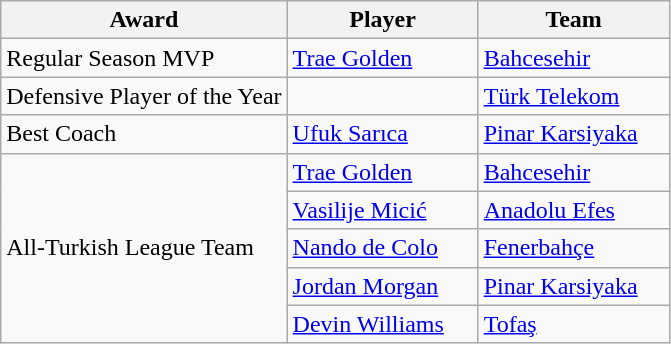<table class="wikitable sortable" style="text-align:left;">
<tr>
<th>Award</th>
<th width=120>Player</th>
<th width=120>Team</th>
</tr>
<tr>
<td>Regular Season MVP</td>
<td> <a href='#'>Trae Golden</a></td>
<td><a href='#'>Bahcesehir</a></td>
</tr>
<tr>
<td>Defensive Player of the Year</td>
<td></td>
<td><a href='#'>Türk Telekom</a></td>
</tr>
<tr>
<td>Best Coach</td>
<td> <a href='#'>Ufuk Sarıca</a></td>
<td><a href='#'>Pinar Karsiyaka</a></td>
</tr>
<tr>
<td rowspan="5">All-Turkish League Team</td>
<td> <a href='#'>Trae Golden</a></td>
<td><a href='#'>Bahcesehir</a></td>
</tr>
<tr>
<td> <a href='#'>Vasilije Micić</a></td>
<td><a href='#'>Anadolu Efes</a></td>
</tr>
<tr>
<td> <a href='#'>Nando de Colo</a></td>
<td><a href='#'>Fenerbahçe</a></td>
</tr>
<tr>
<td> <a href='#'>Jordan Morgan</a></td>
<td><a href='#'>Pinar Karsiyaka</a></td>
</tr>
<tr>
<td> <a href='#'>Devin Williams</a></td>
<td><a href='#'>Tofaş</a></td>
</tr>
</table>
